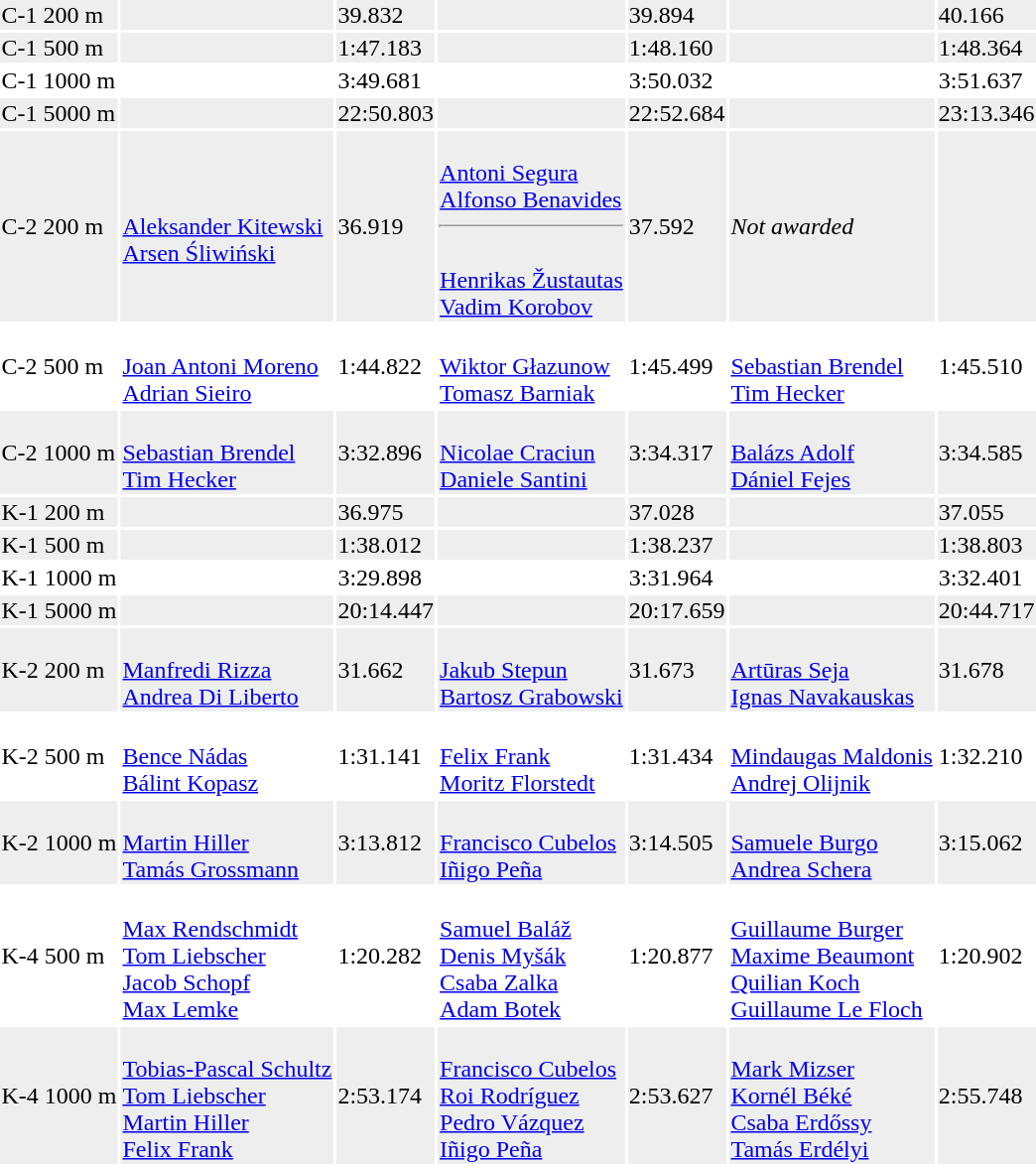<table>
<tr style="background:#eee; width:100%;">
<td>C-1 200 m</td>
<td></td>
<td>39.832</td>
<td></td>
<td>39.894</td>
<td></td>
<td>40.166</td>
</tr>
<tr style="background:#eee; width:100%;">
<td>C-1 500 m</td>
<td></td>
<td>1:47.183</td>
<td></td>
<td>1:48.160</td>
<td></td>
<td>1:48.364</td>
</tr>
<tr>
<td>C-1 1000 m</td>
<td></td>
<td>3:49.681</td>
<td></td>
<td>3:50.032</td>
<td></td>
<td>3:51.637</td>
</tr>
<tr style="background:#eee; width:100%;">
<td>C-1 5000 m</td>
<td></td>
<td>22:50.803</td>
<td></td>
<td>22:52.684</td>
<td></td>
<td>23:13.346</td>
</tr>
<tr style="background:#eee; width:100%;">
<td>C-2 200 m</td>
<td><br><a href='#'>Aleksander Kitewski</a><br><a href='#'>Arsen Śliwiński</a></td>
<td>36.919</td>
<td><br><a href='#'>Antoni Segura</a><br><a href='#'>Alfonso Benavides</a> <hr> <br><a href='#'>Henrikas Žustautas</a><br><a href='#'>Vadim Korobov</a></td>
<td>37.592</td>
<td><em>Not awarded</em></td>
<td></td>
</tr>
<tr>
<td>C-2 500 m</td>
<td><br><a href='#'>Joan Antoni Moreno</a><br><a href='#'>Adrian Sieiro</a></td>
<td>1:44.822</td>
<td><br><a href='#'>Wiktor Głazunow</a><br><a href='#'>Tomasz Barniak</a></td>
<td>1:45.499</td>
<td><br><a href='#'>Sebastian Brendel</a><br><a href='#'>Tim Hecker</a></td>
<td>1:45.510</td>
</tr>
<tr style="background:#eee; width:100%;">
<td>C-2 1000 m</td>
<td><br><a href='#'>Sebastian Brendel</a><br><a href='#'>Tim Hecker</a></td>
<td>3:32.896</td>
<td><br><a href='#'>Nicolae Craciun</a><br><a href='#'>Daniele Santini</a></td>
<td>3:34.317</td>
<td><br><a href='#'>Balázs Adolf</a><br><a href='#'>Dániel Fejes</a></td>
<td>3:34.585</td>
</tr>
<tr style="background:#eee; width:100%;">
<td>K-1 200 m</td>
<td></td>
<td>36.975</td>
<td></td>
<td>37.028</td>
<td></td>
<td>37.055</td>
</tr>
<tr style="background:#eee; width:100%;">
<td>K-1 500 m</td>
<td></td>
<td>1:38.012</td>
<td></td>
<td>1:38.237</td>
<td></td>
<td>1:38.803</td>
</tr>
<tr>
<td>K-1 1000 m</td>
<td></td>
<td>3:29.898</td>
<td></td>
<td>3:31.964</td>
<td></td>
<td>3:32.401</td>
</tr>
<tr style="background:#eee; width:100%;">
<td>K-1 5000 m</td>
<td></td>
<td>20:14.447</td>
<td></td>
<td>20:17.659</td>
<td></td>
<td>20:44.717</td>
</tr>
<tr style="background:#eee; width:100%;">
<td>K-2 200 m</td>
<td><br><a href='#'>Manfredi Rizza</a><br><a href='#'>Andrea Di Liberto</a></td>
<td>31.662</td>
<td><br><a href='#'>Jakub Stepun</a><br><a href='#'>Bartosz Grabowski</a></td>
<td>31.673</td>
<td><br><a href='#'>Artūras Seja</a><br><a href='#'>Ignas Navakauskas</a></td>
<td>31.678</td>
</tr>
<tr>
<td>K-2 500 m</td>
<td><br><a href='#'>Bence Nádas</a><br><a href='#'>Bálint Kopasz</a></td>
<td>1:31.141</td>
<td><br><a href='#'>Felix Frank</a><br><a href='#'>Moritz Florstedt</a></td>
<td>1:31.434</td>
<td><br><a href='#'>Mindaugas Maldonis</a><br><a href='#'>Andrej Olijnik</a></td>
<td>1:32.210</td>
</tr>
<tr style="background:#eee; width:100%;">
<td>K-2 1000 m</td>
<td><br><a href='#'>Martin Hiller</a><br><a href='#'>Tamás Grossmann</a></td>
<td>3:13.812</td>
<td><br><a href='#'>Francisco Cubelos</a><br><a href='#'>Iñigo Peña</a></td>
<td>3:14.505</td>
<td><br><a href='#'>Samuele Burgo</a><br><a href='#'>Andrea Schera</a></td>
<td>3:15.062</td>
</tr>
<tr>
<td>K-4 500 m</td>
<td><br><a href='#'>Max Rendschmidt</a><br><a href='#'>Tom Liebscher</a><br><a href='#'>Jacob Schopf</a><br><a href='#'>Max Lemke</a></td>
<td>1:20.282</td>
<td><br><a href='#'>Samuel Baláž</a><br><a href='#'>Denis Myšák</a><br><a href='#'>Csaba Zalka</a><br><a href='#'>Adam Botek</a></td>
<td>1:20.877</td>
<td><br><a href='#'>Guillaume Burger</a><br><a href='#'>Maxime Beaumont</a><br><a href='#'>Quilian Koch</a><br><a href='#'>Guillaume Le Floch</a></td>
<td>1:20.902</td>
</tr>
<tr style="background:#eee; width:100%;">
<td>K-4 1000 m</td>
<td><br><a href='#'>Tobias-Pascal Schultz</a><br><a href='#'>Tom Liebscher</a><br><a href='#'>Martin Hiller</a><br><a href='#'>Felix Frank</a></td>
<td>2:53.174</td>
<td><br><a href='#'>Francisco Cubelos</a><br><a href='#'>Roi Rodríguez</a><br><a href='#'>Pedro Vázquez</a><br><a href='#'>Iñigo Peña</a></td>
<td>2:53.627</td>
<td><br><a href='#'>Mark Mizser</a><br><a href='#'>Kornél Béké</a><br><a href='#'>Csaba Erdőssy</a><br><a href='#'>Tamás Erdélyi</a></td>
<td>2:55.748</td>
</tr>
</table>
